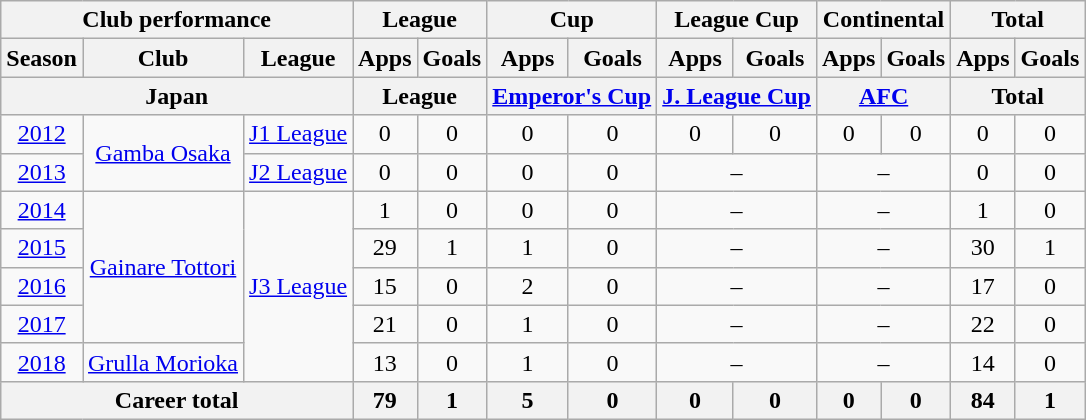<table class="wikitable" style="text-align:center">
<tr>
<th colspan=3>Club performance</th>
<th colspan=2>League</th>
<th colspan=2>Cup</th>
<th colspan=2>League Cup</th>
<th colspan=2>Continental</th>
<th colspan=2>Total</th>
</tr>
<tr>
<th>Season</th>
<th>Club</th>
<th>League</th>
<th>Apps</th>
<th>Goals</th>
<th>Apps</th>
<th>Goals</th>
<th>Apps</th>
<th>Goals</th>
<th>Apps</th>
<th>Goals</th>
<th>Apps</th>
<th>Goals</th>
</tr>
<tr>
<th colspan=3>Japan</th>
<th colspan=2>League</th>
<th colspan=2><a href='#'>Emperor's Cup</a></th>
<th colspan=2><a href='#'>J. League Cup</a></th>
<th colspan=2><a href='#'>AFC</a></th>
<th colspan=2>Total</th>
</tr>
<tr>
<td><a href='#'>2012</a></td>
<td rowspan="2"><a href='#'>Gamba Osaka</a></td>
<td rowspan="1"><a href='#'>J1 League</a></td>
<td>0</td>
<td>0</td>
<td>0</td>
<td>0</td>
<td>0</td>
<td>0</td>
<td>0</td>
<td>0</td>
<td>0</td>
<td>0</td>
</tr>
<tr>
<td><a href='#'>2013</a></td>
<td rowspan="1"><a href='#'>J2 League</a></td>
<td>0</td>
<td>0</td>
<td>0</td>
<td>0</td>
<td colspan="2">–</td>
<td colspan="2">–</td>
<td>0</td>
<td>0</td>
</tr>
<tr>
<td><a href='#'>2014</a></td>
<td rowspan="4"><a href='#'>Gainare Tottori</a></td>
<td rowspan="5"><a href='#'>J3 League</a></td>
<td>1</td>
<td>0</td>
<td>0</td>
<td>0</td>
<td colspan="2">–</td>
<td colspan="2">–</td>
<td>1</td>
<td>0</td>
</tr>
<tr>
<td><a href='#'>2015</a></td>
<td>29</td>
<td>1</td>
<td>1</td>
<td>0</td>
<td colspan="2">–</td>
<td colspan="2">–</td>
<td>30</td>
<td>1</td>
</tr>
<tr>
<td><a href='#'>2016</a></td>
<td>15</td>
<td>0</td>
<td>2</td>
<td>0</td>
<td colspan="2">–</td>
<td colspan="2">–</td>
<td>17</td>
<td>0</td>
</tr>
<tr>
<td><a href='#'>2017</a></td>
<td>21</td>
<td>0</td>
<td>1</td>
<td>0</td>
<td colspan="2">–</td>
<td colspan="2">–</td>
<td>22</td>
<td>0</td>
</tr>
<tr>
<td><a href='#'>2018</a></td>
<td><a href='#'>Grulla Morioka</a></td>
<td>13</td>
<td>0</td>
<td>1</td>
<td>0</td>
<td colspan="2">–</td>
<td colspan="2">–</td>
<td>14</td>
<td>0</td>
</tr>
<tr>
<th colspan=3>Career total</th>
<th>79</th>
<th>1</th>
<th>5</th>
<th>0</th>
<th>0</th>
<th>0</th>
<th>0</th>
<th>0</th>
<th>84</th>
<th>1</th>
</tr>
</table>
